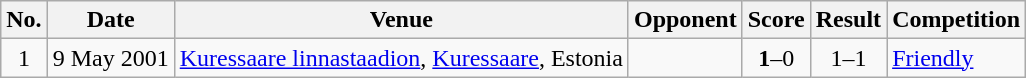<table class="wikitable sortable">
<tr>
<th scope=col>No.</th>
<th scope=col>Date</th>
<th scope=col>Venue</th>
<th scope=col>Opponent</th>
<th scope=col>Score</th>
<th scope=col>Result</th>
<th scope=col>Competition</th>
</tr>
<tr>
<td align=center>1</td>
<td>9 May 2001</td>
<td><a href='#'>Kuressaare linnastaadion</a>, <a href='#'>Kuressaare</a>, Estonia</td>
<td></td>
<td align=center><strong>1</strong>–0</td>
<td align=center>1–1</td>
<td><a href='#'>Friendly</a></td>
</tr>
</table>
